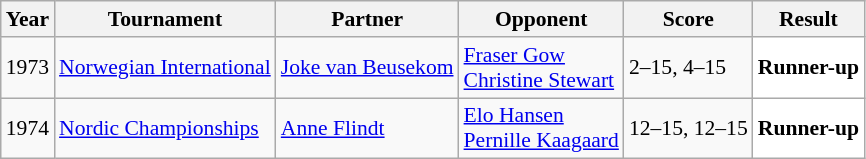<table class="sortable wikitable" style="font-size: 90%;">
<tr>
<th>Year</th>
<th>Tournament</th>
<th>Partner</th>
<th>Opponent</th>
<th>Score</th>
<th>Result</th>
</tr>
<tr>
<td align="center">1973</td>
<td align="left"><a href='#'>Norwegian International</a></td>
<td align="left"> <a href='#'>Joke van Beusekom</a></td>
<td align="left"> <a href='#'>Fraser Gow</a><br> <a href='#'>Christine Stewart</a></td>
<td align="left">2–15, 4–15</td>
<td style="text-align:left; background:white"> <strong>Runner-up</strong></td>
</tr>
<tr>
<td align="center">1974</td>
<td align="left"><a href='#'>Nordic Championships</a></td>
<td align="left"> <a href='#'>Anne Flindt</a></td>
<td align="left"> <a href='#'>Elo Hansen</a><br> <a href='#'>Pernille Kaagaard</a></td>
<td align="left">12–15, 12–15</td>
<td style="text-align:left; background:white"> <strong>Runner-up</strong></td>
</tr>
</table>
